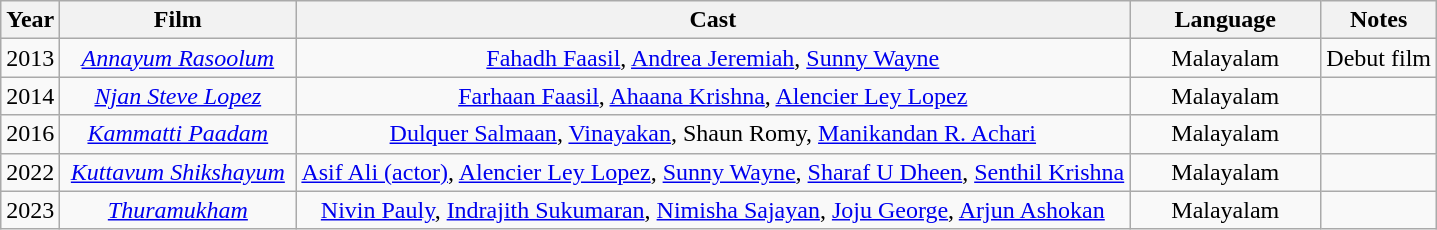<table class="wikitable" style="text-align:center;font-size:100%;">
<tr>
<th>Year</th>
<th width=150>Film</th>
<th>Cast</th>
<th style="width: 120px;">Language</th>
<th>Notes</th>
</tr>
<tr>
<td>2013</td>
<td><em><a href='#'>Annayum Rasoolum</a></em></td>
<td><a href='#'>Fahadh Faasil</a>, <a href='#'>Andrea Jeremiah</a>, <a href='#'>Sunny Wayne</a></td>
<td>Malayalam</td>
<td>Debut film</td>
</tr>
<tr>
<td>2014</td>
<td><em><a href='#'>Njan Steve Lopez</a></em></td>
<td><a href='#'>Farhaan Faasil</a>, <a href='#'>Ahaana Krishna</a>, <a href='#'>Alencier Ley Lopez</a></td>
<td>Malayalam</td>
<td></td>
</tr>
<tr>
<td>2016</td>
<td><em><a href='#'>Kammatti Paadam</a></em></td>
<td><a href='#'>Dulquer Salmaan</a>, <a href='#'>Vinayakan</a>, Shaun Romy, <a href='#'>Manikandan R. Achari </a></td>
<td>Malayalam</td>
<td></td>
</tr>
<tr>
<td>2022</td>
<td><em><a href='#'>Kuttavum Shikshayum</a></em></td>
<td><a href='#'>Asif Ali (actor)</a>, <a href='#'>Alencier Ley Lopez</a>, <a href='#'>Sunny Wayne</a>, <a href='#'>Sharaf U Dheen</a>, <a href='#'>Senthil Krishna</a></td>
<td>Malayalam</td>
<td></td>
</tr>
<tr>
<td>2023</td>
<td><em><a href='#'>Thuramukham</a></em></td>
<td><a href='#'>Nivin Pauly</a>, <a href='#'>Indrajith Sukumaran</a>, <a href='#'>Nimisha Sajayan</a>, <a href='#'>Joju George</a>, <a href='#'>Arjun Ashokan</a></td>
<td>Malayalam</td>
<td></td>
</tr>
</table>
